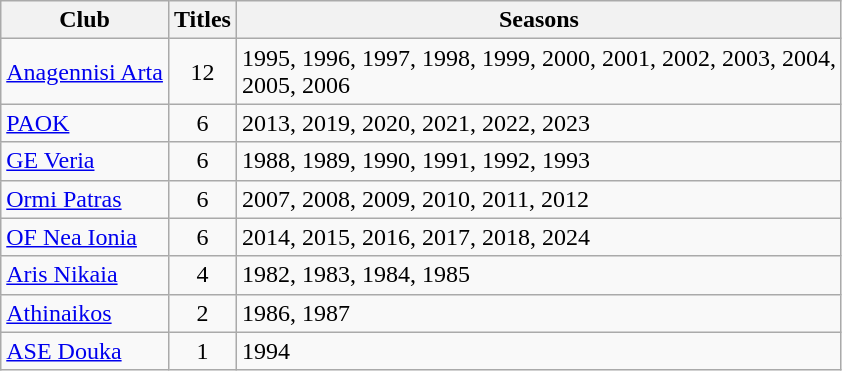<table class="wikitable">
<tr>
<th>Club</th>
<th>Titles</th>
<th>Seasons</th>
</tr>
<tr>
<td><a href='#'>Anagennisi Arta</a></td>
<td style="text-align:center">12</td>
<td>1995, 1996, 1997, 1998, 1999, 2000, 2001, 2002, 2003, 2004,<br> 2005, 2006</td>
</tr>
<tr>
<td><a href='#'>PAOK</a></td>
<td style="text-align:center">6</td>
<td>2013, 2019, 2020, 2021, 2022, 2023</td>
</tr>
<tr>
<td><a href='#'>GE Veria</a></td>
<td style="text-align:center">6</td>
<td>1988, 1989, 1990, 1991, 1992, 1993</td>
</tr>
<tr>
<td><a href='#'>Ormi Patras</a></td>
<td style="text-align:center">6</td>
<td>2007, 2008, 2009, 2010, 2011, 2012</td>
</tr>
<tr>
<td><a href='#'>OF Nea Ionia</a></td>
<td style="text-align:center">6</td>
<td>2014, 2015, 2016, 2017, 2018, 2024</td>
</tr>
<tr>
<td><a href='#'>Aris Nikaia</a></td>
<td style="text-align:center">4</td>
<td>1982, 1983, 1984, 1985</td>
</tr>
<tr>
<td><a href='#'>Athinaikos</a></td>
<td style="text-align:center">2</td>
<td>1986, 1987</td>
</tr>
<tr>
<td><a href='#'>ASE Douka</a></td>
<td style="text-align:center">1</td>
<td>1994</td>
</tr>
</table>
